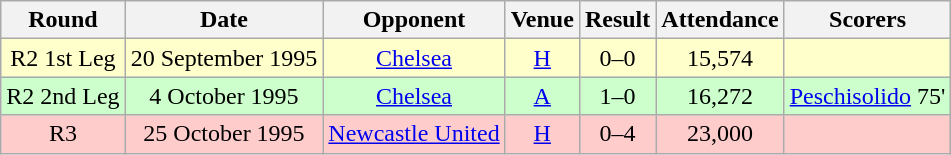<table class="wikitable" style="font-size:100%; text-align:center">
<tr>
<th>Round</th>
<th>Date</th>
<th>Opponent</th>
<th>Venue</th>
<th>Result</th>
<th>Attendance</th>
<th>Scorers</th>
</tr>
<tr style="background-color: #FFFFCC;">
<td>R2 1st Leg</td>
<td>20 September 1995</td>
<td><a href='#'>Chelsea</a></td>
<td><a href='#'>H</a></td>
<td>0–0</td>
<td>15,574</td>
<td></td>
</tr>
<tr style="background-color: #CCFFCC;">
<td>R2 2nd Leg</td>
<td>4 October 1995</td>
<td><a href='#'>Chelsea</a></td>
<td><a href='#'>A</a></td>
<td>1–0</td>
<td>16,272</td>
<td><a href='#'>Peschisolido</a> 75'</td>
</tr>
<tr style="background-color: #FFCCCC;">
<td>R3</td>
<td>25 October 1995</td>
<td><a href='#'>Newcastle United</a></td>
<td><a href='#'>H</a></td>
<td>0–4</td>
<td>23,000</td>
<td></td>
</tr>
</table>
